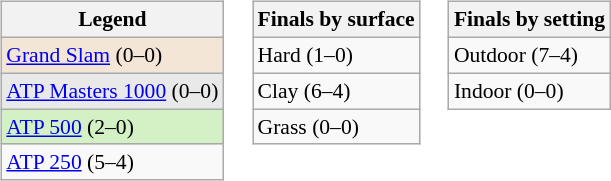<table>
<tr style="vertical-align:top">
<td><br><table class="wikitable" style=font-size:90%>
<tr>
<th>Legend</th>
</tr>
<tr style="background:#f3e6d7;">
<td><a href='#'>Grand Slam</a> (0–0)</td>
</tr>
<tr style="background:#e9e9e9;">
<td><a href='#'>ATP Masters 1000</a> (0–0)</td>
</tr>
<tr style="background:#d4f1c5;">
<td><a href='#'>ATP 500</a> (2–0)</td>
</tr>
<tr>
<td><a href='#'>ATP 250</a> (5–4)</td>
</tr>
</table>
</td>
<td><br><table class="wikitable" style=font-size:90%>
<tr>
<th>Finals by surface</th>
</tr>
<tr>
<td>Hard (1–0)</td>
</tr>
<tr>
<td>Clay (6–4)</td>
</tr>
<tr>
<td>Grass (0–0)</td>
</tr>
</table>
</td>
<td><br><table class="wikitable" style=font-size:90%>
<tr>
<th>Finals by setting</th>
</tr>
<tr>
<td>Outdoor (7–4)</td>
</tr>
<tr>
<td>Indoor (0–0)</td>
</tr>
</table>
</td>
</tr>
</table>
